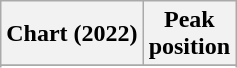<table class="wikitable sortable plainrowheaders" style="text-align:center;">
<tr>
<th scope="col">Chart (2022)</th>
<th scope="col">Peak<br>position</th>
</tr>
<tr>
</tr>
<tr>
</tr>
</table>
